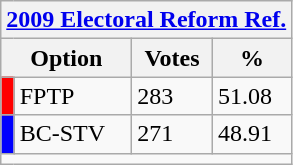<table class="wikitable">
<tr>
<th colspan="4"><a href='#'>2009 Electoral Reform Ref.</a></th>
</tr>
<tr>
<th colspan="2">Option</th>
<th>Votes</th>
<th>%</th>
</tr>
<tr>
<td bgcolor="red"></td>
<td>FPTP</td>
<td>283</td>
<td>51.08</td>
</tr>
<tr>
<td bgcolor="blue"></td>
<td>BC-STV</td>
<td>271</td>
<td>48.91</td>
</tr>
<tr>
<td colspan="4"></td>
</tr>
</table>
